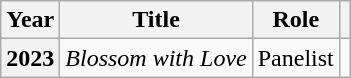<table class="wikitable plainrowheaders">
<tr>
<th scope="col">Year</th>
<th scope="col">Title</th>
<th scope="col">Role</th>
<th scope="col" class="unsortable"></th>
</tr>
<tr>
<th scope="row">2023</th>
<td><em>Blossom with Love</em></td>
<td>Panelist</td>
<td style="text-align:center"></td>
</tr>
</table>
